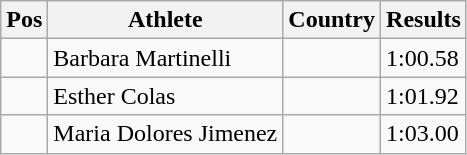<table class="wikitable">
<tr>
<th>Pos</th>
<th>Athlete</th>
<th>Country</th>
<th>Results</th>
</tr>
<tr>
<td align="center"></td>
<td>Barbara Martinelli</td>
<td></td>
<td>1:00.58</td>
</tr>
<tr>
<td align="center"></td>
<td>Esther Colas</td>
<td></td>
<td>1:01.92</td>
</tr>
<tr>
<td align="center"></td>
<td>Maria Dolores Jimenez</td>
<td></td>
<td>1:03.00</td>
</tr>
</table>
